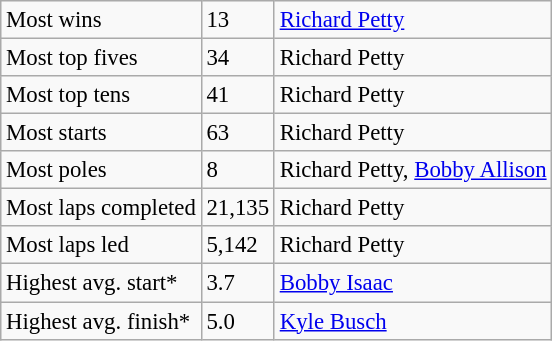<table class="wikitable" style="font-size:95%;">
<tr>
<td>Most wins</td>
<td>13</td>
<td><a href='#'>Richard Petty</a></tr></td>
<td>Most top fives</td>
<td>34</td>
<td>Richard Petty</tr></td>
<td>Most top tens</td>
<td>41</td>
<td>Richard Petty</tr></td>
<td>Most starts</td>
<td>63</td>
<td>Richard Petty</tr></td>
<td>Most poles</td>
<td>8</td>
<td>Richard Petty, <a href='#'>Bobby Allison</a></tr></td>
<td>Most laps completed</td>
<td>21,135 <td> Richard Petty</td></tr></td>
<td>Most laps led</td>
<td>5,142<td> Richard Petty</td></tr></td>
<td>Highest avg. start*</td>
<td>3.7</td>
<td><a href='#'>Bobby Isaac</a></tr></td>
<td>Highest avg. finish*</td>
<td>5.0</td>
<td><a href='#'>Kyle Busch</a></tr></td>
</tr>
</table>
